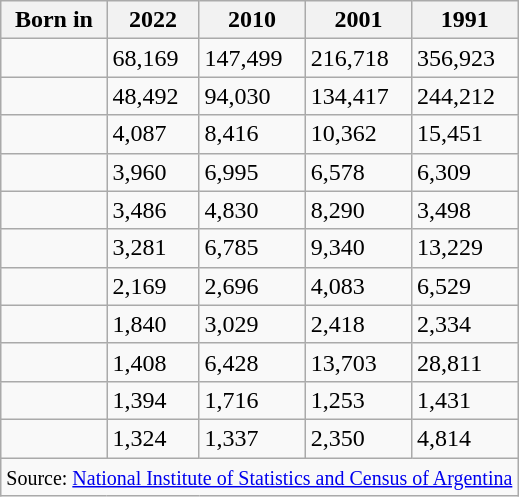<table class="wikitable" style="float: center;">
<tr>
<th>Born in</th>
<th>2022</th>
<th>2010</th>
<th>2001</th>
<th>1991</th>
</tr>
<tr>
<td></td>
<td> 68,169</td>
<td> 147,499</td>
<td> 216,718</td>
<td> 356,923</td>
</tr>
<tr>
<td></td>
<td> 48,492</td>
<td> 94,030</td>
<td> 134,417</td>
<td> 244,212</td>
</tr>
<tr>
<td></td>
<td> 4,087</td>
<td> 8,416</td>
<td> 10,362</td>
<td> 15,451</td>
</tr>
<tr>
<td></td>
<td> 3,960</td>
<td> 6,995</td>
<td> 6,578</td>
<td> 6,309</td>
</tr>
<tr>
<td></td>
<td> 3,486</td>
<td> 4,830</td>
<td> 8,290</td>
<td> 3,498</td>
</tr>
<tr>
<td></td>
<td> 3,281</td>
<td> 6,785</td>
<td> 9,340</td>
<td> 13,229</td>
</tr>
<tr>
<td></td>
<td> 2,169</td>
<td> 2,696</td>
<td> 4,083</td>
<td> 6,529</td>
</tr>
<tr>
<td></td>
<td> 1,840</td>
<td> 3,029</td>
<td> 2,418</td>
<td> 2,334</td>
</tr>
<tr>
<td></td>
<td> 1,408</td>
<td> 6,428</td>
<td> 13,703</td>
<td> 28,811</td>
</tr>
<tr>
<td></td>
<td> 1,394</td>
<td> 1,716</td>
<td> 1,253</td>
<td> 1,431</td>
</tr>
<tr>
<td></td>
<td> 1,324</td>
<td> 1,337</td>
<td> 2,350</td>
<td> 4,814</td>
</tr>
<tr>
<td colspan="8" style="text-align:left;"><small>Source: <a href='#'>National Institute of Statistics and Census of Argentina</a></small></td>
</tr>
</table>
